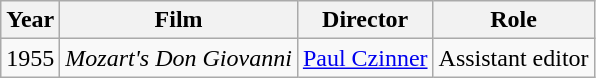<table class="wikitable">
<tr>
<th>Year</th>
<th>Film</th>
<th>Director</th>
<th>Role</th>
</tr>
<tr>
<td>1955</td>
<td><em>Mozart's Don Giovanni</em></td>
<td><a href='#'>Paul Czinner</a></td>
<td>Assistant editor</td>
</tr>
</table>
